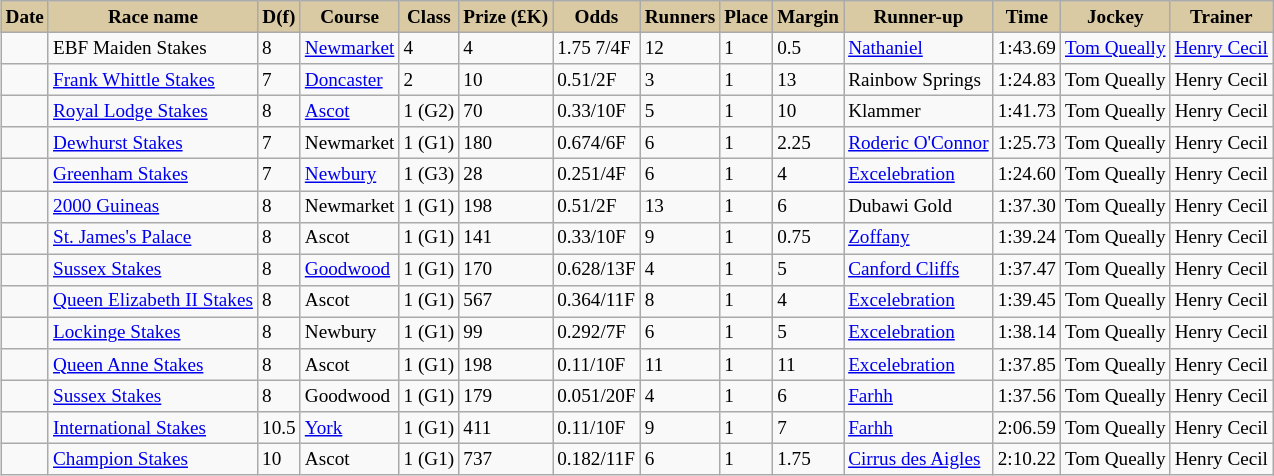<table class = "wikitable sortable" | border="1" cellpadding="1" style=" text-align:centre; margin-left:1em; float:centre ;border-collapse: collapse; font-size:80%">
<tr style="background:#dacaa4; text-align:center;">
<th style="background:#dacaa4;">Date</th>
<th style="background:#dacaa4;">Race name</th>
<th style="background:#dacaa4;">D(f)</th>
<th style="background:#dacaa4;">Course</th>
<th style="background:#dacaa4;">Class</th>
<th style="background:#dacaa4;">Prize (£K)</th>
<th style="background:#dacaa4;">Odds</th>
<th style="background:#dacaa4;">Runners</th>
<th style="background:#dacaa4;">Place</th>
<th style="background:#dacaa4;">Margin</th>
<th style="background:#dacaa4;">Runner-up</th>
<th style="background:#dacaa4;">Time</th>
<th style="background:#dacaa4;">Jockey</th>
<th style="background:#dacaa4;">Trainer</th>
</tr>
<tr>
<td></td>
<td>EBF Maiden Stakes</td>
<td>8</td>
<td><a href='#'>Newmarket</a></td>
<td>4</td>
<td>4</td>
<td><span>1.75</span> 7/4F</td>
<td>12</td>
<td>1</td>
<td>0.5</td>
<td><a href='#'>Nathaniel</a></td>
<td>1:43.69</td>
<td><a href='#'>Tom Queally</a></td>
<td><a href='#'>Henry Cecil</a></td>
</tr>
<tr>
<td></td>
<td><a href='#'>Frank Whittle Stakes</a></td>
<td>7</td>
<td><a href='#'>Doncaster</a></td>
<td>2</td>
<td>10</td>
<td><span>0.5</span>1/2F</td>
<td>3</td>
<td>1</td>
<td>13</td>
<td>Rainbow Springs</td>
<td>1:24.83</td>
<td>Tom Queally</td>
<td>Henry Cecil</td>
</tr>
<tr>
<td></td>
<td><a href='#'>Royal Lodge Stakes</a></td>
<td>8</td>
<td><a href='#'>Ascot</a></td>
<td>1 (G2)</td>
<td>70</td>
<td><span>0.3</span>3/10F</td>
<td>5</td>
<td>1</td>
<td>10</td>
<td>Klammer</td>
<td>1:41.73</td>
<td>Tom Queally</td>
<td>Henry Cecil</td>
</tr>
<tr>
<td></td>
<td><a href='#'>Dewhurst Stakes</a></td>
<td>7</td>
<td>Newmarket</td>
<td>1 (G1)</td>
<td>180</td>
<td><span>0.67</span>4/6F</td>
<td>6</td>
<td>1</td>
<td>2.25</td>
<td><a href='#'>Roderic O'Connor</a></td>
<td>1:25.73</td>
<td>Tom Queally</td>
<td>Henry Cecil</td>
</tr>
<tr>
<td></td>
<td><a href='#'>Greenham Stakes</a></td>
<td>7</td>
<td><a href='#'>Newbury</a></td>
<td>1 (G3)</td>
<td>28</td>
<td><span>0.25</span>1/4F</td>
<td>6</td>
<td>1</td>
<td>4</td>
<td><a href='#'>Excelebration</a></td>
<td>1:24.60</td>
<td>Tom Queally</td>
<td>Henry Cecil</td>
</tr>
<tr>
<td></td>
<td><a href='#'>2000 Guineas</a></td>
<td>8</td>
<td>Newmarket</td>
<td>1 (G1)</td>
<td>198</td>
<td><span>0.5</span>1/2F</td>
<td>13</td>
<td>1</td>
<td>6</td>
<td>Dubawi Gold</td>
<td>1:37.30</td>
<td>Tom Queally</td>
<td>Henry Cecil</td>
</tr>
<tr>
<td></td>
<td><a href='#'>St. James's Palace</a></td>
<td>8</td>
<td>Ascot</td>
<td>1 (G1)</td>
<td>141</td>
<td><span>0.3</span>3/10F</td>
<td>9</td>
<td>1</td>
<td>0.75</td>
<td><a href='#'>Zoffany</a></td>
<td>1:39.24</td>
<td>Tom Queally</td>
<td>Henry Cecil</td>
</tr>
<tr>
<td></td>
<td><a href='#'>Sussex Stakes</a></td>
<td>8</td>
<td><a href='#'>Goodwood</a></td>
<td>1 (G1)</td>
<td>170</td>
<td><span>0.62</span>8/13F</td>
<td>4</td>
<td>1</td>
<td>5</td>
<td><a href='#'>Canford Cliffs</a></td>
<td>1:37.47</td>
<td>Tom Queally</td>
<td>Henry Cecil</td>
</tr>
<tr>
<td></td>
<td><a href='#'>Queen Elizabeth II Stakes</a></td>
<td>8</td>
<td>Ascot</td>
<td>1 (G1)</td>
<td>567</td>
<td><span>0.36</span>4/11F</td>
<td>8</td>
<td>1</td>
<td>4</td>
<td><a href='#'>Excelebration</a></td>
<td>1:39.45</td>
<td>Tom Queally</td>
<td>Henry Cecil</td>
</tr>
<tr>
<td></td>
<td><a href='#'>Lockinge Stakes</a></td>
<td>8</td>
<td>Newbury</td>
<td>1 (G1)</td>
<td>99</td>
<td><span>0.29</span>2/7F</td>
<td>6</td>
<td>1</td>
<td>5</td>
<td><a href='#'>Excelebration</a></td>
<td>1:38.14</td>
<td>Tom Queally</td>
<td>Henry Cecil</td>
</tr>
<tr>
<td></td>
<td><a href='#'>Queen Anne Stakes</a></td>
<td>8</td>
<td>Ascot</td>
<td>1 (G1)</td>
<td>198</td>
<td><span>0.1</span>1/10F</td>
<td>11</td>
<td>1</td>
<td>11</td>
<td><a href='#'>Excelebration</a></td>
<td>1:37.85</td>
<td>Tom Queally</td>
<td>Henry Cecil</td>
</tr>
<tr>
<td></td>
<td><a href='#'>Sussex Stakes</a></td>
<td>8</td>
<td>Goodwood</td>
<td>1 (G1)</td>
<td>179</td>
<td><span>0.05</span>1/20F</td>
<td>4</td>
<td>1</td>
<td>6</td>
<td><a href='#'>Farhh</a></td>
<td>1:37.56</td>
<td>Tom Queally</td>
<td>Henry Cecil</td>
</tr>
<tr>
<td></td>
<td><a href='#'>International Stakes</a></td>
<td>10.5</td>
<td><a href='#'>York</a></td>
<td>1 (G1)</td>
<td>411</td>
<td><span>0.1</span>1/10F</td>
<td>9</td>
<td>1</td>
<td>7</td>
<td><a href='#'>Farhh</a></td>
<td>2:06.59</td>
<td>Tom Queally</td>
<td>Henry Cecil</td>
</tr>
<tr>
<td></td>
<td><a href='#'>Champion Stakes</a></td>
<td>10</td>
<td>Ascot</td>
<td>1 (G1)</td>
<td>737</td>
<td><span>0.18</span>2/11F</td>
<td>6</td>
<td>1</td>
<td>1.75</td>
<td><a href='#'>Cirrus des Aigles</a></td>
<td>2:10.22</td>
<td>Tom Queally</td>
<td>Henry Cecil</td>
</tr>
</table>
